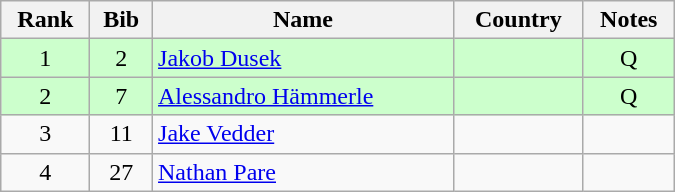<table class="wikitable" style="text-align:center; width:450px">
<tr>
<th>Rank</th>
<th>Bib</th>
<th>Name</th>
<th>Country</th>
<th>Notes</th>
</tr>
<tr bgcolor=ccffcc>
<td>1</td>
<td>2</td>
<td align=left><a href='#'>Jakob Dusek</a></td>
<td align=left></td>
<td>Q</td>
</tr>
<tr bgcolor=ccffcc>
<td>2</td>
<td>7</td>
<td align=left><a href='#'>Alessandro Hämmerle</a></td>
<td align=left></td>
<td>Q</td>
</tr>
<tr>
<td>3</td>
<td>11</td>
<td align=left><a href='#'>Jake Vedder</a></td>
<td align=left></td>
<td></td>
</tr>
<tr>
<td>4</td>
<td>27</td>
<td align=left><a href='#'>Nathan Pare</a></td>
<td align=left></td>
<td></td>
</tr>
</table>
